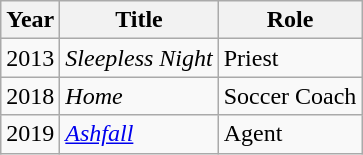<table class="wikitable plainrowheaders">
<tr>
<th scope="col">Year</th>
<th scope="col">Title</th>
<th scope="col">Role</th>
</tr>
<tr>
<td>2013</td>
<td><em>Sleepless Night</em></td>
<td>Priest</td>
</tr>
<tr>
<td>2018</td>
<td><em>Home</em></td>
<td>Soccer Coach</td>
</tr>
<tr>
<td>2019</td>
<td><em><a href='#'>Ashfall</a></em></td>
<td>Agent</td>
</tr>
</table>
